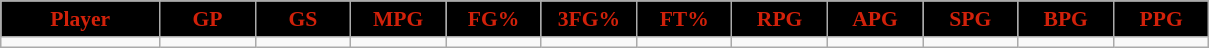<table class="wikitable sortable" style="font-size: 90%">
<tr>
<th style="background:#000000;color:#d1210a;" width="10%">Player</th>
<th style="background:#000000;color:#d1210a;" width="6%">GP</th>
<th style="background:#000000;color:#d1210a;" width="6%">GS</th>
<th style="background:#000000;color:#d1210a;" width="6%">MPG</th>
<th style="background:#000000;color:#d1210a;" width="6%">FG%</th>
<th style="background:#000000;color:#d1210a;" width="6%">3FG%</th>
<th style="background:#000000;color:#d1210a;" width="6%">FT%</th>
<th style="background:#000000;color:#d1210a;" width="6%">RPG</th>
<th style="background:#000000;color:#d1210a;" width="6%">APG</th>
<th style="background:#000000;color:#d1210a;" width="6%">SPG</th>
<th style="background:#000000;color:#d1210a;" width="6%">BPG</th>
<th style="background:#000000;color:#d1210a;" width="6%">PPG</th>
</tr>
<tr>
<td></td>
<td></td>
<td></td>
<td></td>
<td></td>
<td></td>
<td></td>
<td></td>
<td></td>
<td></td>
<td></td>
<td></td>
</tr>
</table>
